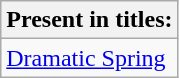<table class="wikitable">
<tr>
<th>Present in titles:</th>
</tr>
<tr>
<td><a href='#'>Dramatic Spring</a></td>
</tr>
</table>
